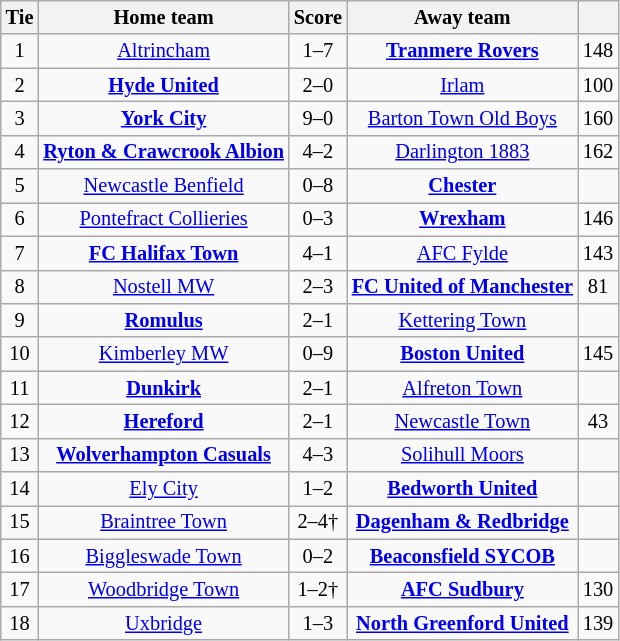<table class="wikitable" style="text-align: center; font-size:85%">
<tr>
<th>Tie</th>
<th>Home team</th>
<th>Score</th>
<th>Away team</th>
<th></th>
</tr>
<tr>
<td>1</td>
<td><a href='#'>Altrincham</a></td>
<td>1–7</td>
<td><strong><a href='#'>Tranmere Rovers</a></strong></td>
<td>148</td>
</tr>
<tr>
<td>2</td>
<td><strong><a href='#'>Hyde United</a></strong></td>
<td>2–0</td>
<td><a href='#'>Irlam</a></td>
<td>100</td>
</tr>
<tr>
<td>3</td>
<td><strong><a href='#'>York City</a></strong></td>
<td>9–0</td>
<td><a href='#'>Barton Town Old Boys</a></td>
<td>160</td>
</tr>
<tr>
<td>4</td>
<td><strong><a href='#'>Ryton & Crawcrook Albion</a></strong></td>
<td>4–2</td>
<td><a href='#'>Darlington 1883</a></td>
<td>162</td>
</tr>
<tr>
<td>5</td>
<td><a href='#'>Newcastle Benfield</a></td>
<td>0–8</td>
<td><strong><a href='#'>Chester</a></strong></td>
<td></td>
</tr>
<tr>
<td>6</td>
<td><a href='#'>Pontefract Collieries</a></td>
<td>0–3</td>
<td><strong><a href='#'>Wrexham</a></strong></td>
<td>146</td>
</tr>
<tr>
<td>7</td>
<td><strong><a href='#'>FC Halifax Town</a></strong></td>
<td>4–1</td>
<td><a href='#'>AFC Fylde</a></td>
<td>143</td>
</tr>
<tr>
<td>8</td>
<td><a href='#'>Nostell MW</a></td>
<td>2–3</td>
<td><strong><a href='#'>FC United of Manchester</a></strong></td>
<td>81</td>
</tr>
<tr>
<td>9</td>
<td><strong><a href='#'>Romulus</a></strong></td>
<td>2–1</td>
<td><a href='#'>Kettering Town</a></td>
<td></td>
</tr>
<tr>
<td>10</td>
<td><a href='#'>Kimberley MW</a></td>
<td>0–9</td>
<td><strong><a href='#'>Boston United</a></strong></td>
<td>145</td>
</tr>
<tr>
<td>11</td>
<td><strong><a href='#'>Dunkirk</a></strong></td>
<td>2–1</td>
<td><a href='#'>Alfreton Town</a></td>
<td></td>
</tr>
<tr>
<td>12</td>
<td><strong><a href='#'>Hereford</a></strong></td>
<td>2–1</td>
<td><a href='#'>Newcastle Town</a></td>
<td>43</td>
</tr>
<tr>
<td>13</td>
<td><strong><a href='#'>Wolverhampton Casuals</a></strong></td>
<td>4–3</td>
<td><a href='#'>Solihull Moors</a></td>
<td></td>
</tr>
<tr>
<td>14</td>
<td><a href='#'>Ely City</a></td>
<td>1–2</td>
<td><strong><a href='#'>Bedworth United</a></strong></td>
<td></td>
</tr>
<tr>
<td>15</td>
<td><a href='#'>Braintree Town</a></td>
<td>2–4†</td>
<td><strong><a href='#'>Dagenham & Redbridge</a></strong></td>
<td></td>
</tr>
<tr>
<td>16</td>
<td><a href='#'>Biggleswade Town</a></td>
<td>0–2</td>
<td><strong><a href='#'>Beaconsfield SYCOB</a></strong></td>
<td></td>
</tr>
<tr>
<td>17</td>
<td><a href='#'>Woodbridge Town</a></td>
<td>1–2†</td>
<td><strong><a href='#'>AFC Sudbury</a></strong></td>
<td>130</td>
</tr>
<tr>
<td>18</td>
<td><a href='#'>Uxbridge</a></td>
<td>1–3</td>
<td><strong><a href='#'>North Greenford United</a></strong></td>
<td>139</td>
</tr>
</table>
